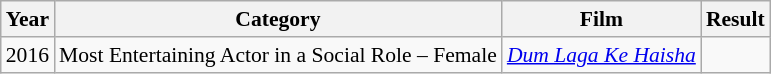<table class="wikitable" style="font-size: 90%;">
<tr>
<th>Year</th>
<th>Category</th>
<th>Film</th>
<th>Result</th>
</tr>
<tr>
<td>2016</td>
<td>Most Entertaining Actor in a Social Role – Female</td>
<td><em><a href='#'>Dum Laga Ke Haisha</a></em></td>
<td></td>
</tr>
</table>
